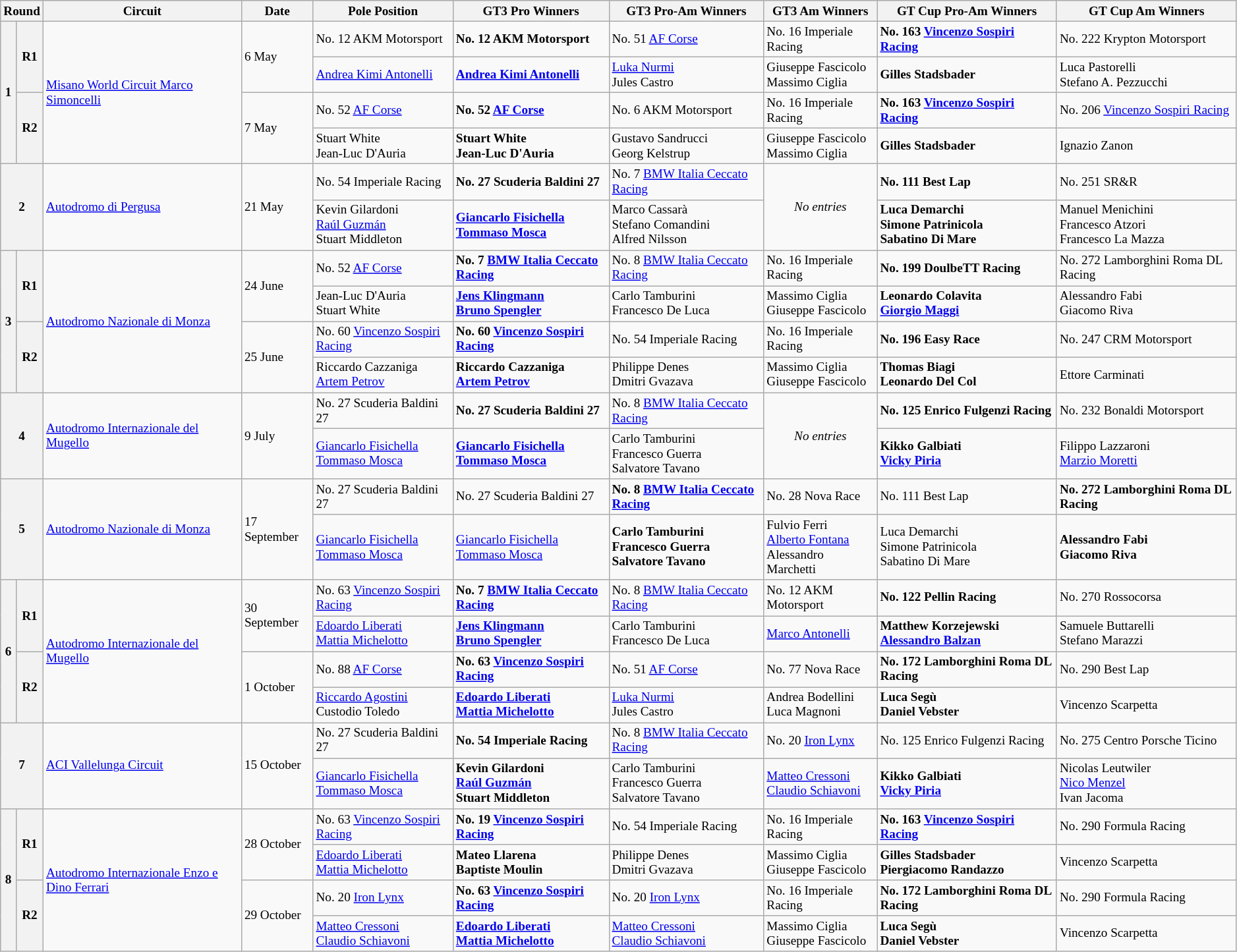<table class="wikitable" style="font-size:80%;">
<tr>
<th colspan="2">Round</th>
<th>Circuit</th>
<th>Date</th>
<th>Pole Position</th>
<th>GT3 Pro Winners</th>
<th>GT3 Pro-Am Winners</th>
<th>GT3 Am Winners</th>
<th>GT Cup Pro-Am Winners</th>
<th>GT Cup Am Winners</th>
</tr>
<tr>
<th rowspan="4">1</th>
<th rowspan="2">R1</th>
<td rowspan="4"> <a href='#'>Misano World Circuit Marco Simoncelli</a></td>
<td rowspan="2">6 May</td>
<td> No. 12 AKM Motorsport</td>
<td><strong> No. 12 AKM Motorsport</strong></td>
<td> No. 51 <a href='#'>AF Corse</a></td>
<td> No. 16 Imperiale Racing</td>
<td><strong> No. 163 <a href='#'>Vincenzo Sospiri Racing</a></strong></td>
<td> No. 222 Krypton Motorsport</td>
</tr>
<tr>
<td> <a href='#'>Andrea Kimi Antonelli</a></td>
<td><strong> <a href='#'>Andrea Kimi Antonelli</a></strong></td>
<td> <a href='#'>Luka Nurmi</a><br> Jules Castro</td>
<td> Giuseppe Fascicolo<br> Massimo Ciglia</td>
<td><strong> Gilles Stadsbader</strong></td>
<td> Luca Pastorelli<br> Stefano A. Pezzucchi</td>
</tr>
<tr>
<th rowspan="2">R2</th>
<td rowspan="2">7 May</td>
<td> No. 52 <a href='#'>AF Corse</a></td>
<td><strong> No. 52 <a href='#'>AF Corse</a></strong></td>
<td> No. 6 AKM Motorsport</td>
<td> No. 16 Imperiale Racing</td>
<td><strong> No. 163 <a href='#'>Vincenzo Sospiri Racing</a></strong></td>
<td> No. 206 <a href='#'>Vincenzo Sospiri Racing</a></td>
</tr>
<tr>
<td> Stuart White<br> Jean-Luc D'Auria</td>
<td><strong> Stuart White<br> Jean-Luc D'Auria</strong></td>
<td> Gustavo Sandrucci<br> Georg Kelstrup</td>
<td> Giuseppe Fascicolo<br> Massimo Ciglia</td>
<td><strong> Gilles Stadsbader</strong></td>
<td> Ignazio Zanon</td>
</tr>
<tr>
<th rowspan="2" colspan="2">2</th>
<td rowspan="2"> <a href='#'>Autodromo di Pergusa</a></td>
<td rowspan="2">21 May</td>
<td> No. 54 Imperiale Racing</td>
<td><strong> No. 27 Scuderia Baldini 27</strong></td>
<td> No. 7 <a href='#'>BMW Italia Ceccato Racing</a></td>
<td rowspan=2 align=center><em>No entries</em></td>
<td><strong> No. 111 Best Lap</strong></td>
<td> No. 251 SR&R</td>
</tr>
<tr>
<td> Kevin Gilardoni <br> <a href='#'>Raúl Guzmán</a> <br> Stuart Middleton</td>
<td><strong> <a href='#'>Giancarlo Fisichella</a> <br> <a href='#'>Tommaso Mosca</a></strong></td>
<td> Marco Cassarà <br> Stefano Comandini <br> Alfred Nilsson</td>
<td><strong> Luca Demarchi <br> Simone Patrinicola <br> Sabatino Di Mare</strong></td>
<td> Manuel Menichini <br> Francesco Atzori <br> Francesco La Mazza</td>
</tr>
<tr>
<th rowspan="4">3</th>
<th rowspan="2">R1</th>
<td rowspan="4"> <a href='#'>Autodromo Nazionale di Monza</a></td>
<td rowspan="2">24 June</td>
<td> No. 52 <a href='#'>AF Corse</a></td>
<td><strong> No. 7 <a href='#'>BMW Italia Ceccato Racing</a></strong></td>
<td> No. 8 <a href='#'>BMW Italia Ceccato Racing</a></td>
<td> No. 16 Imperiale Racing</td>
<td><strong> No. 199 DoulbeTT Racing</strong></td>
<td> No. 272 Lamborghini Roma DL Racing</td>
</tr>
<tr>
<td> Jean-Luc D'Auria <br> Stuart White</td>
<td><strong> <a href='#'>Jens Klingmann</a> <br> <a href='#'>Bruno Spengler</a></strong></td>
<td> Carlo Tamburini <br> Francesco De Luca</td>
<td> Massimo Ciglia <br> Giuseppe Fascicolo</td>
<td><strong> Leonardo Colavita <br> <a href='#'>Giorgio Maggi</a></strong></td>
<td> Alessandro Fabi <br> Giacomo Riva</td>
</tr>
<tr>
<th rowspan="2">R2</th>
<td rowspan="2">25 June</td>
<td> No. 60 <a href='#'>Vincenzo Sospiri Racing</a></td>
<td><strong> No. 60 <a href='#'>Vincenzo Sospiri Racing</a></strong></td>
<td> No. 54 Imperiale Racing</td>
<td> No. 16 Imperiale Racing</td>
<td><strong> No. 196 Easy Race</strong></td>
<td> No. 247 CRM Motorsport</td>
</tr>
<tr>
<td> Riccardo Cazzaniga <br> <a href='#'>Artem Petrov</a></td>
<td><strong> Riccardo Cazzaniga <br> <a href='#'>Artem Petrov</a></strong></td>
<td> Philippe Denes <br> Dmitri Gvazava</td>
<td> Massimo Ciglia <br> Giuseppe Fascicolo</td>
<td><strong> Thomas Biagi <br> Leonardo Del Col</strong></td>
<td> Ettore Carminati</td>
</tr>
<tr>
<th rowspan="2" colspan="2">4</th>
<td rowspan="2"> <a href='#'>Autodromo Internazionale del Mugello</a></td>
<td rowspan="2">9 July</td>
<td> No. 27 Scuderia Baldini 27</td>
<td><strong> No. 27 Scuderia Baldini 27</strong></td>
<td> No. 8 <a href='#'>BMW Italia Ceccato Racing</a></td>
<td rowspan=2 align=center><em>No entries</em></td>
<td><strong> No. 125 Enrico Fulgenzi Racing</strong></td>
<td> No. 232 Bonaldi Motorsport</td>
</tr>
<tr>
<td> <a href='#'>Giancarlo Fisichella</a> <br> <a href='#'>Tommaso Mosca</a></td>
<td><strong> <a href='#'>Giancarlo Fisichella</a> <br> <a href='#'>Tommaso Mosca</a></strong></td>
<td> Carlo Tamburini <br> Francesco Guerra <br> Salvatore Tavano</td>
<td><strong> Kikko Galbiati <br> <a href='#'>Vicky Piria</a></strong></td>
<td> Filippo Lazzaroni <br> <a href='#'>Marzio Moretti</a></td>
</tr>
<tr>
<th rowspan="2" colspan="2">5</th>
<td rowspan="2"> <a href='#'>Autodromo Nazionale di Monza</a></td>
<td rowspan="2">17 September</td>
<td> No. 27 Scuderia Baldini 27</td>
<td> No. 27 Scuderia Baldini 27</td>
<td><strong> No. 8 <a href='#'>BMW Italia Ceccato Racing</a></strong></td>
<td> No. 28 Nova Race</td>
<td> No. 111 Best Lap</td>
<td><strong> No. 272 Lamborghini Roma DL Racing</strong></td>
</tr>
<tr>
<td> <a href='#'>Giancarlo Fisichella</a> <br> <a href='#'>Tommaso Mosca</a></td>
<td> <a href='#'>Giancarlo Fisichella</a> <br> <a href='#'>Tommaso Mosca</a></td>
<td><strong> Carlo Tamburini <br> Francesco Guerra <br> Salvatore Tavano</strong></td>
<td> Fulvio Ferri <br> <a href='#'>Alberto Fontana</a> <br> Alessandro Marchetti</td>
<td> Luca Demarchi <br> Simone Patrinicola <br> Sabatino Di Mare</td>
<td><strong> Alessandro Fabi <br> Giacomo Riva</strong></td>
</tr>
<tr>
<th rowspan="4">6</th>
<th rowspan="2">R1</th>
<td rowspan="4"> <a href='#'>Autodromo Internazionale del Mugello</a></td>
<td rowspan="2">30 September</td>
<td> No. 63 <a href='#'>Vincenzo Sospiri Racing</a></td>
<td><strong> No. 7 <a href='#'>BMW Italia Ceccato Racing</a></strong></td>
<td> No. 8 <a href='#'>BMW Italia Ceccato Racing</a></td>
<td> No. 12 AKM Motorsport</td>
<td><strong> No. 122 Pellin Racing</strong></td>
<td> No. 270 Rossocorsa</td>
</tr>
<tr>
<td> <a href='#'>Edoardo Liberati</a> <br> <a href='#'>Mattia Michelotto</a></td>
<td><strong> <a href='#'>Jens Klingmann</a> <br> <a href='#'>Bruno Spengler</a></strong></td>
<td> Carlo Tamburini <br> Francesco De Luca</td>
<td> <a href='#'>Marco Antonelli</a></td>
<td><strong> Matthew Korzejewski <br> <a href='#'>Alessandro Balzan</a></strong></td>
<td> Samuele Buttarelli <br> Stefano Marazzi</td>
</tr>
<tr>
<th rowspan="2">R2</th>
<td rowspan="2">1 October</td>
<td> No. 88 <a href='#'>AF Corse</a></td>
<td><strong> No. 63 <a href='#'>Vincenzo Sospiri Racing</a></strong></td>
<td> No. 51 <a href='#'>AF Corse</a></td>
<td> No. 77 Nova Race</td>
<td><strong> No. 172 Lamborghini Roma DL Racing</strong></td>
<td> No. 290 Best Lap</td>
</tr>
<tr>
<td> <a href='#'>Riccardo Agostini</a> <br> Custodio Toledo</td>
<td><strong> <a href='#'>Edoardo Liberati</a> <br> <a href='#'>Mattia Michelotto</a></strong></td>
<td> <a href='#'>Luka Nurmi</a> <br> Jules Castro</td>
<td> Andrea Bodellini <br> Luca Magnoni</td>
<td><strong> Luca Segù <br> Daniel Vebster</strong></td>
<td> Vincenzo Scarpetta</td>
</tr>
<tr>
<th rowspan="2" colspan="2">7</th>
<td rowspan="2"> <a href='#'>ACI Vallelunga Circuit</a></td>
<td rowspan="2">15 October</td>
<td> No. 27 Scuderia Baldini 27</td>
<td><strong> No. 54 Imperiale Racing</strong></td>
<td> No. 8 <a href='#'>BMW Italia Ceccato Racing</a></td>
<td> No. 20 <a href='#'>Iron Lynx</a></td>
<td> No. 125 Enrico Fulgenzi Racing</td>
<td> No. 275 Centro Porsche Ticino</td>
</tr>
<tr>
<td> <a href='#'>Giancarlo Fisichella</a> <br> <a href='#'>Tommaso Mosca</a></td>
<td><strong> Kevin Gilardoni <br> <a href='#'>Raúl Guzmán</a> <br> Stuart Middleton</strong></td>
<td> Carlo Tamburini <br> Francesco Guerra <br> Salvatore Tavano</td>
<td> <a href='#'>Matteo Cressoni</a> <br> <a href='#'>Claudio Schiavoni</a></td>
<td><strong> Kikko Galbiati <br> <a href='#'>Vicky Piria</a></strong></td>
<td> Nicolas Leutwiler <br> <a href='#'>Nico Menzel</a><br> Ivan Jacoma</td>
</tr>
<tr>
<th rowspan="4">8</th>
<th rowspan="2">R1</th>
<td rowspan="4"> <a href='#'>Autodromo Internazionale Enzo e Dino Ferrari</a></td>
<td rowspan="2">28 October</td>
<td> No. 63 <a href='#'>Vincenzo Sospiri Racing</a></td>
<td><strong> No. 19 <a href='#'>Vincenzo Sospiri Racing</a></strong></td>
<td> No. 54 Imperiale Racing</td>
<td> No. 16 Imperiale Racing</td>
<td><strong> No. 163 <a href='#'>Vincenzo Sospiri Racing</a></strong></td>
<td> No. 290 Formula Racing</td>
</tr>
<tr>
<td> <a href='#'>Edoardo Liberati</a> <br> <a href='#'>Mattia Michelotto</a></td>
<td><strong> Mateo Llarena <br> Baptiste Moulin</strong></td>
<td> Philippe Denes <br> Dmitri Gvazava</td>
<td> Massimo Ciglia <br> Giuseppe Fascicolo</td>
<td><strong> Gilles Stadsbader <br> Piergiacomo Randazzo</strong></td>
<td> Vincenzo Scarpetta</td>
</tr>
<tr>
<th rowspan="2">R2</th>
<td rowspan="2">29 October</td>
<td> No. 20 <a href='#'>Iron Lynx</a></td>
<td><strong> No. 63 <a href='#'>Vincenzo Sospiri Racing</a></strong></td>
<td> No. 20 <a href='#'>Iron Lynx</a></td>
<td> No. 16 Imperiale Racing</td>
<td><strong> No. 172 Lamborghini Roma DL Racing</strong></td>
<td> No. 290 Formula Racing</td>
</tr>
<tr>
<td> <a href='#'>Matteo Cressoni</a> <br> <a href='#'>Claudio Schiavoni</a></td>
<td><strong> <a href='#'>Edoardo Liberati</a> <br> <a href='#'>Mattia Michelotto</a></strong></td>
<td> <a href='#'>Matteo Cressoni</a> <br> <a href='#'>Claudio Schiavoni</a></td>
<td> Massimo Ciglia <br> Giuseppe Fascicolo</td>
<td><strong> Luca Segù <br> Daniel Vebster</strong></td>
<td> Vincenzo Scarpetta</td>
</tr>
</table>
